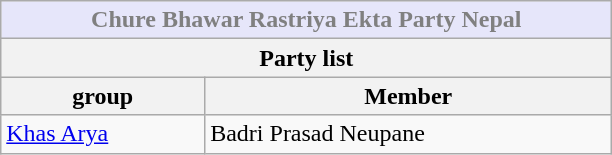<table role="presentation" class="wikitable mw-collapsible mw-collapsed">
<tr>
<th colspan="2" style="width: 300pt; background:#e6e6fa; color: grey;">Chure Bhawar Rastriya Ekta Party Nepal</th>
</tr>
<tr>
<th colspan="2">Party list</th>
</tr>
<tr>
<th> group</th>
<th>Member</th>
</tr>
<tr>
<td><a href='#'>Khas Arya</a></td>
<td>Badri Prasad Neupane</td>
</tr>
</table>
